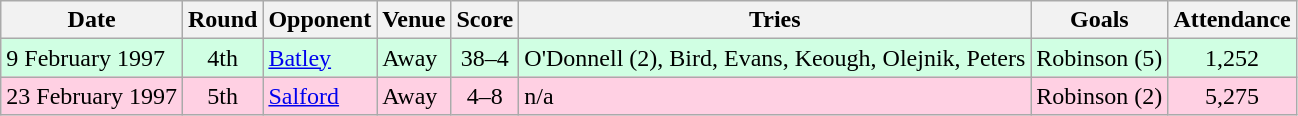<table class="wikitable">
<tr>
<th>Date</th>
<th>Round</th>
<th>Opponent</th>
<th>Venue</th>
<th>Score</th>
<th>Tries</th>
<th>Goals</th>
<th>Attendance</th>
</tr>
<tr bgcolor="#d0ffe3">
<td>9 February 1997</td>
<td align="center">4th</td>
<td><a href='#'>Batley</a></td>
<td>Away</td>
<td align="center">38–4</td>
<td>O'Donnell (2), Bird, Evans, Keough, Olejnik, Peters</td>
<td>Robinson (5)</td>
<td align="center">1,252</td>
</tr>
<tr bgcolor="#ffd0e3">
<td>23 February 1997</td>
<td align="center">5th</td>
<td><a href='#'>Salford</a></td>
<td>Away</td>
<td align="center">4–8</td>
<td>n/a</td>
<td>Robinson (2)</td>
<td align="center">5,275</td>
</tr>
</table>
